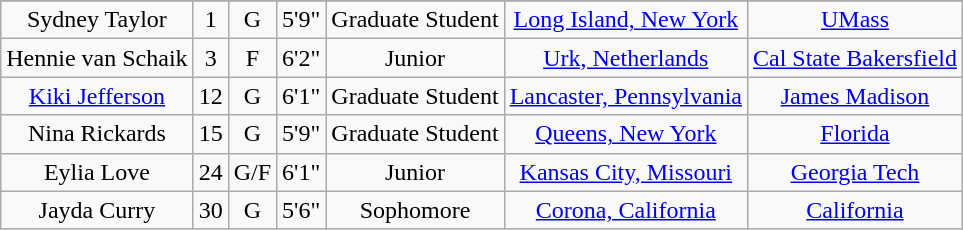<table class="wikitable sortable" border="1" style="text-align: center;">
<tr align=center>
</tr>
<tr>
<td>Sydney Taylor</td>
<td>1</td>
<td>G</td>
<td>5'9"</td>
<td>Graduate Student</td>
<td><a href='#'>Long Island, New York</a></td>
<td><a href='#'>UMass</a></td>
</tr>
<tr>
<td>Hennie van Schaik</td>
<td>3</td>
<td>F</td>
<td>6'2"</td>
<td>Junior</td>
<td><a href='#'>Urk, Netherlands</a></td>
<td><a href='#'>Cal State Bakersfield</a></td>
</tr>
<tr>
<td><a href='#'>Kiki Jefferson</a></td>
<td>12</td>
<td>G</td>
<td>6'1"</td>
<td>Graduate Student</td>
<td><a href='#'>Lancaster, Pennsylvania</a></td>
<td><a href='#'>James Madison</a></td>
</tr>
<tr>
<td>Nina Rickards</td>
<td>15</td>
<td>G</td>
<td>5'9"</td>
<td>Graduate Student</td>
<td><a href='#'>Queens, New York</a></td>
<td><a href='#'>Florida</a></td>
</tr>
<tr>
<td>Eylia Love</td>
<td>24</td>
<td>G/F</td>
<td>6'1"</td>
<td>Junior</td>
<td><a href='#'>Kansas City, Missouri</a></td>
<td><a href='#'>Georgia Tech</a></td>
</tr>
<tr>
<td>Jayda Curry</td>
<td>30</td>
<td>G</td>
<td>5'6"</td>
<td>Sophomore</td>
<td><a href='#'>Corona, California</a></td>
<td><a href='#'>California</a></td>
</tr>
</table>
